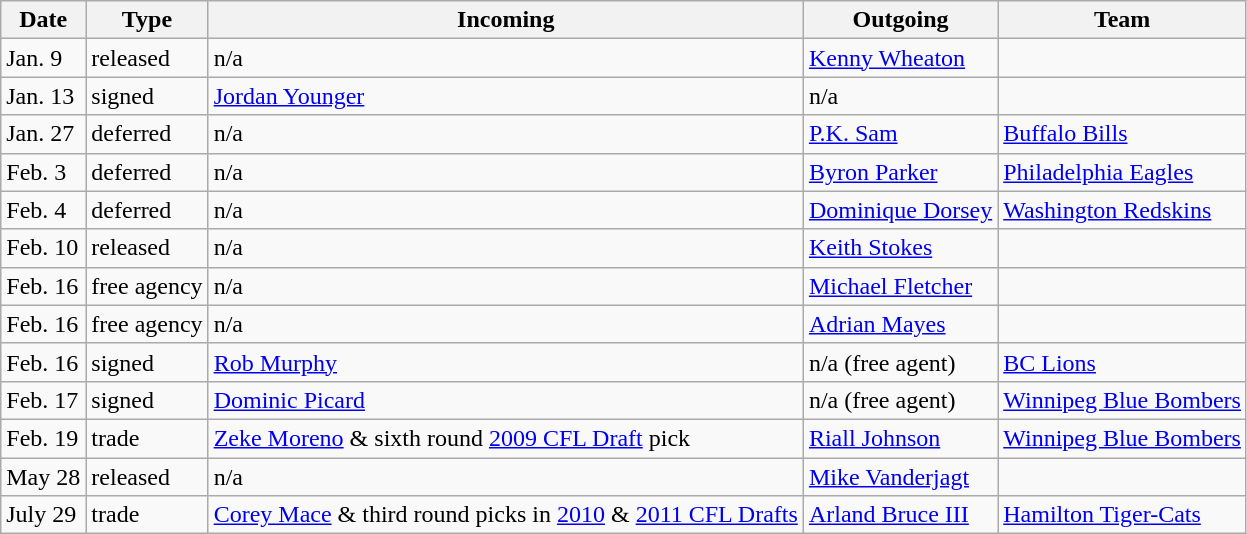<table class="wikitable">
<tr>
<th><strong>Date</strong></th>
<th><strong>Type</strong></th>
<th><strong>Incoming</strong></th>
<th><strong>Outgoing</strong></th>
<th><strong>Team</strong></th>
</tr>
<tr>
<td>Jan. 9</td>
<td>released</td>
<td>n/a</td>
<td><a href='#'>Kenny Wheaton</a></td>
<td></td>
</tr>
<tr>
<td>Jan. 13</td>
<td>signed</td>
<td><a href='#'>Jordan Younger</a></td>
<td>n/a</td>
<td></td>
</tr>
<tr>
<td>Jan. 27</td>
<td>deferred</td>
<td>n/a</td>
<td><a href='#'>P.K. Sam</a></td>
<td><a href='#'>Buffalo Bills</a></td>
</tr>
<tr>
<td>Feb. 3</td>
<td>deferred</td>
<td>n/a</td>
<td><a href='#'>Byron Parker</a></td>
<td><a href='#'>Philadelphia Eagles</a></td>
</tr>
<tr>
<td>Feb. 4</td>
<td>deferred</td>
<td>n/a</td>
<td><a href='#'>Dominique Dorsey</a></td>
<td><a href='#'>Washington Redskins</a></td>
</tr>
<tr>
<td>Feb. 10</td>
<td>released</td>
<td>n/a</td>
<td><a href='#'>Keith Stokes</a></td>
<td></td>
</tr>
<tr>
<td>Feb. 16</td>
<td>free agency</td>
<td>n/a</td>
<td><a href='#'>Michael Fletcher</a></td>
<td></td>
</tr>
<tr>
<td>Feb. 16</td>
<td>free agency</td>
<td>n/a</td>
<td><a href='#'>Adrian Mayes</a></td>
<td></td>
</tr>
<tr>
<td>Feb. 16</td>
<td>signed</td>
<td><a href='#'>Rob Murphy</a></td>
<td>n/a (free agent)</td>
<td><a href='#'>BC Lions</a></td>
</tr>
<tr>
<td>Feb. 17</td>
<td>signed</td>
<td><a href='#'>Dominic Picard</a></td>
<td>n/a (free agent)</td>
<td><a href='#'>Winnipeg Blue Bombers</a></td>
</tr>
<tr>
<td>Feb. 19</td>
<td>trade</td>
<td><a href='#'>Zeke Moreno</a> & sixth round <a href='#'>2009 CFL Draft</a> pick</td>
<td><a href='#'>Riall Johnson</a></td>
<td><a href='#'>Winnipeg Blue Bombers</a></td>
</tr>
<tr>
<td>May 28</td>
<td>released</td>
<td>n/a</td>
<td><a href='#'>Mike Vanderjagt</a></td>
<td></td>
</tr>
<tr>
<td>July 29</td>
<td>trade</td>
<td><a href='#'>Corey Mace</a> & third round picks in <a href='#'>2010</a> & <a href='#'>2011 CFL Drafts</a></td>
<td><a href='#'>Arland Bruce III</a></td>
<td><a href='#'>Hamilton Tiger-Cats</a></td>
</tr>
</table>
